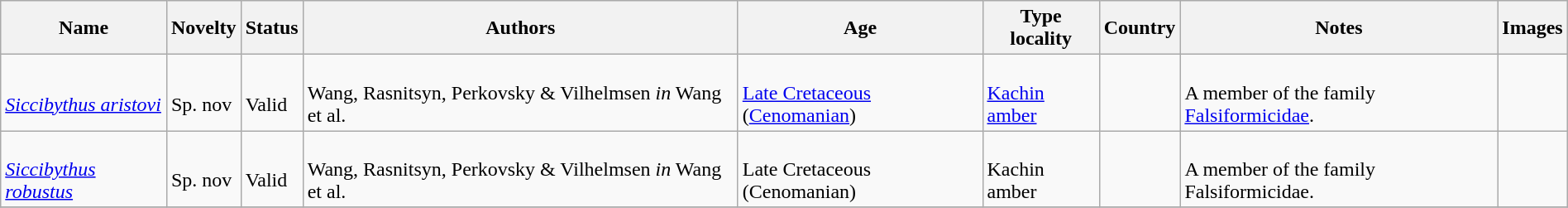<table class="wikitable sortable" align="center" width="100%">
<tr>
<th>Name</th>
<th>Novelty</th>
<th>Status</th>
<th>Authors</th>
<th>Age</th>
<th>Type locality</th>
<th>Country</th>
<th>Notes</th>
<th>Images</th>
</tr>
<tr>
<td><br><em><a href='#'>Siccibythus aristovi</a></em></td>
<td><br>Sp. nov</td>
<td><br>Valid</td>
<td><br>Wang, Rasnitsyn, Perkovsky & Vilhelmsen <em>in</em> Wang et al.</td>
<td><br><a href='#'>Late Cretaceous</a> (<a href='#'>Cenomanian</a>)</td>
<td><br><a href='#'>Kachin amber</a></td>
<td><br></td>
<td><br>A member of the family <a href='#'>Falsiformicidae</a>.</td>
<td></td>
</tr>
<tr>
<td><br><em><a href='#'>Siccibythus robustus</a></em></td>
<td><br>Sp. nov</td>
<td><br>Valid</td>
<td><br>Wang, Rasnitsyn, Perkovsky & Vilhelmsen <em>in</em> Wang et al.</td>
<td><br>Late Cretaceous (Cenomanian)</td>
<td><br>Kachin amber</td>
<td><br></td>
<td><br>A member of the family Falsiformicidae.</td>
<td></td>
</tr>
<tr>
</tr>
</table>
